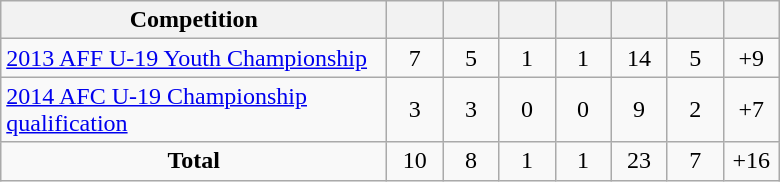<table class="wikitable" style="text-align: center;">
<tr>
<th width=250>Competition</th>
<th width=30></th>
<th width=30></th>
<th width=30></th>
<th width=30></th>
<th width=30></th>
<th width=30></th>
<th width=30></th>
</tr>
<tr>
<td align="left"><a href='#'>2013 AFF U-19 Youth Championship</a></td>
<td>7</td>
<td>5</td>
<td>1</td>
<td>1</td>
<td>14</td>
<td>5</td>
<td>+9</td>
</tr>
<tr>
<td align="left"><a href='#'>2014 AFC U-19 Championship qualification</a></td>
<td>3</td>
<td>3</td>
<td>0</td>
<td>0</td>
<td>9</td>
<td>2</td>
<td>+7</td>
</tr>
<tr>
<td><strong>Total</strong></td>
<td>10</td>
<td>8</td>
<td>1</td>
<td>1</td>
<td>23</td>
<td>7</td>
<td>+16</td>
</tr>
</table>
